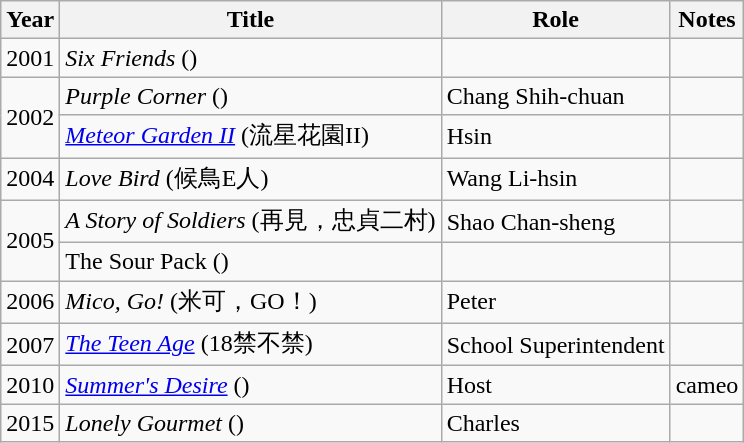<table class="wikitable sortable">
<tr>
<th>Year</th>
<th>Title</th>
<th>Role</th>
<th class="unsortable">Notes</th>
</tr>
<tr>
<td>2001</td>
<td><em>Six Friends</em> ()</td>
<td></td>
<td></td>
</tr>
<tr>
<td rowspan=2>2002</td>
<td><em>Purple Corner</em> ()</td>
<td>Chang Shih-chuan</td>
<td></td>
</tr>
<tr>
<td><em><a href='#'>Meteor Garden II</a></em> (流星花園II)</td>
<td>Hsin</td>
<td></td>
</tr>
<tr>
<td>2004</td>
<td><em>Love Bird</em> (候鳥E人)</td>
<td>Wang Li-hsin</td>
<td></td>
</tr>
<tr>
<td rowspan=2>2005</td>
<td><em>A Story of Soldiers</em> (再見，忠貞二村)</td>
<td>Shao Chan-sheng</td>
<td></td>
</tr>
<tr>
<td>The Sour Pack ()</td>
<td></td>
<td></td>
</tr>
<tr>
<td>2006</td>
<td><em>Mico, Go!</em> (米可，GO！)</td>
<td>Peter</td>
<td></td>
</tr>
<tr>
<td>2007</td>
<td><em><a href='#'>The Teen Age</a></em> (18禁不禁)</td>
<td>School Superintendent</td>
<td></td>
</tr>
<tr>
<td>2010</td>
<td><em><a href='#'>Summer's Desire</a></em> ()</td>
<td>Host</td>
<td>cameo</td>
</tr>
<tr>
<td>2015</td>
<td><em>Lonely Gourmet</em> ()</td>
<td>Charles</td>
<td></td>
</tr>
</table>
